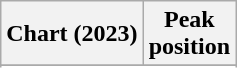<table class="wikitable sortable plainrowheaders" style="text-align:center">
<tr>
<th scope="col">Chart (2023)</th>
<th scope="col">Peak<br>position</th>
</tr>
<tr>
</tr>
<tr>
</tr>
<tr>
</tr>
</table>
